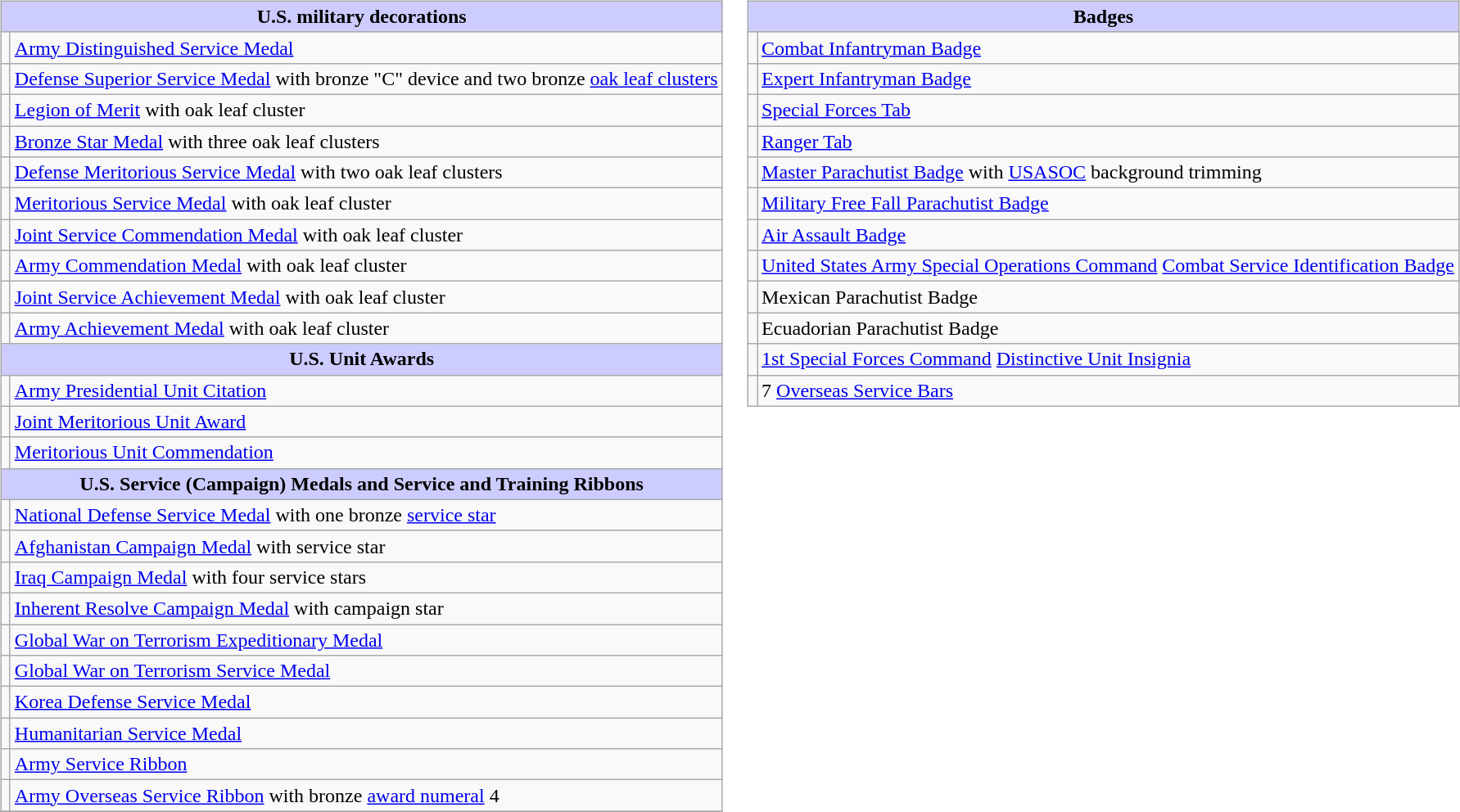<table style="width=100%;">
<tr>
<td valign="top"><br><table class="wikitable">
<tr style="background:#ccf; text-align:center;">
<td colspan=2><strong>U.S. military decorations</strong></td>
</tr>
<tr>
<td></td>
<td><a href='#'>Army Distinguished Service Medal</a></td>
</tr>
<tr>
<td><span></span></td>
<td><a href='#'>Defense Superior Service Medal</a> with bronze "C" device and two bronze <a href='#'>oak leaf clusters</a></td>
</tr>
<tr>
<td></td>
<td><a href='#'>Legion of Merit</a> with oak leaf cluster</td>
</tr>
<tr>
<td></td>
<td><a href='#'>Bronze Star Medal</a> with three oak leaf clusters</td>
</tr>
<tr>
<td></td>
<td><a href='#'>Defense Meritorious Service Medal</a> with two oak leaf clusters</td>
</tr>
<tr>
<td></td>
<td><a href='#'>Meritorious Service Medal</a> with oak leaf cluster</td>
</tr>
<tr>
<td></td>
<td><a href='#'>Joint Service Commendation Medal</a> with oak leaf cluster</td>
</tr>
<tr>
<td></td>
<td><a href='#'>Army Commendation Medal</a> with oak leaf cluster</td>
</tr>
<tr>
<td></td>
<td><a href='#'>Joint Service Achievement Medal</a> with oak leaf cluster</td>
</tr>
<tr>
<td></td>
<td><a href='#'>Army Achievement Medal</a> with oak leaf cluster</td>
</tr>
<tr style="background:#ccf; text-align:center;">
<td colspan=2><strong>U.S. Unit Awards</strong></td>
</tr>
<tr>
<td></td>
<td><a href='#'>Army Presidential Unit Citation</a></td>
</tr>
<tr>
<td></td>
<td><a href='#'>Joint Meritorious Unit Award</a></td>
</tr>
<tr>
<td></td>
<td><a href='#'>Meritorious Unit Commendation</a></td>
</tr>
<tr style="background:#ccf; text-align:center;">
<td colspan=2><strong>U.S. Service (Campaign) Medals and Service and Training Ribbons</strong></td>
</tr>
<tr>
<td></td>
<td><a href='#'>National Defense Service Medal</a> with one bronze <a href='#'>service star</a></td>
</tr>
<tr>
<td></td>
<td><a href='#'>Afghanistan Campaign Medal</a> with service star</td>
</tr>
<tr>
<td></td>
<td><a href='#'>Iraq Campaign Medal</a> with four service stars</td>
</tr>
<tr>
<td></td>
<td><a href='#'>Inherent Resolve Campaign Medal</a> with campaign star</td>
</tr>
<tr>
<td></td>
<td><a href='#'>Global War on Terrorism Expeditionary Medal</a></td>
</tr>
<tr>
<td></td>
<td><a href='#'>Global War on Terrorism Service Medal</a></td>
</tr>
<tr>
<td></td>
<td><a href='#'>Korea Defense Service Medal</a></td>
</tr>
<tr>
<td></td>
<td><a href='#'>Humanitarian Service Medal</a></td>
</tr>
<tr>
<td></td>
<td><a href='#'>Army Service Ribbon</a></td>
</tr>
<tr>
<td><span></span></td>
<td><a href='#'>Army Overseas Service Ribbon</a> with bronze <a href='#'>award numeral</a> 4</td>
</tr>
<tr style="background:#ccf; text-align:center;">
</tr>
<tr>
</tr>
</table>
</td>
<td valign="top"><br><table class="wikitable">
<tr style="background:#ccf; text-align:center;">
<td colspan=2><strong>Badges</strong></td>
</tr>
<tr>
<td></td>
<td><a href='#'>Combat Infantryman Badge</a></td>
</tr>
<tr>
<td></td>
<td><a href='#'>Expert Infantryman Badge</a></td>
</tr>
<tr>
<td></td>
<td><a href='#'>Special Forces Tab</a></td>
</tr>
<tr>
<td></td>
<td><a href='#'>Ranger Tab</a></td>
</tr>
<tr>
<td><span></span></td>
<td><a href='#'>Master Parachutist Badge</a> with <a href='#'>USASOC</a> background trimming</td>
</tr>
<tr>
<td></td>
<td><a href='#'>Military Free Fall Parachutist Badge</a></td>
</tr>
<tr>
<td></td>
<td><a href='#'>Air Assault Badge</a></td>
</tr>
<tr>
<td></td>
<td><a href='#'>United States Army Special Operations Command</a> <a href='#'>Combat Service Identification Badge</a></td>
</tr>
<tr>
<td></td>
<td>Mexican Parachutist Badge</td>
</tr>
<tr>
<td></td>
<td>Ecuadorian Parachutist Badge</td>
</tr>
<tr>
<td></td>
<td><a href='#'>1st Special Forces Command</a> <a href='#'>Distinctive Unit Insignia</a></td>
</tr>
<tr>
<td></td>
<td>7 <a href='#'>Overseas Service Bars</a></td>
</tr>
</table>
</td>
</tr>
</table>
